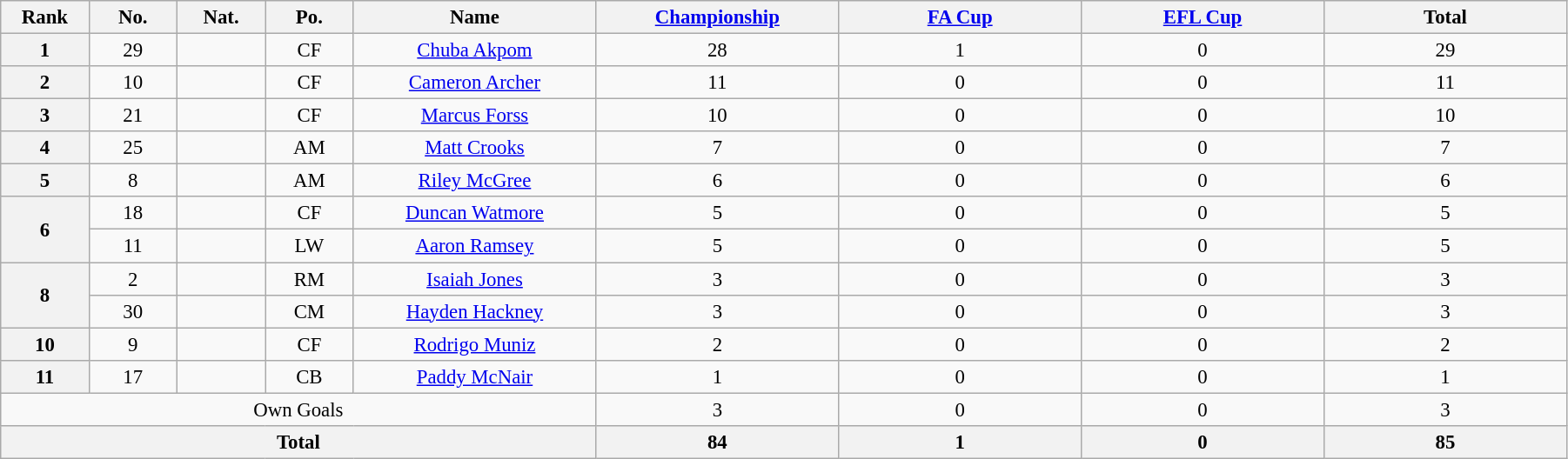<table class="wikitable" style="text-align:center; font-size:95%; width:95%;">
<tr>
<th width=50px>Rank</th>
<th width=50px>No.</th>
<th width=50px>Nat.</th>
<th width=50px>Po.</th>
<th width=150px>Name</th>
<th width=150px><a href='#'>Championship</a></th>
<th width=150px><a href='#'>FA Cup</a></th>
<th width=150px><a href='#'>EFL Cup</a></th>
<th width=150px>Total</th>
</tr>
<tr>
<th rowspan=1>1</th>
<td>29</td>
<td></td>
<td>CF</td>
<td><a href='#'>Chuba Akpom</a></td>
<td>28</td>
<td>1</td>
<td>0</td>
<td>29</td>
</tr>
<tr>
<th rowspan=1>2</th>
<td>10</td>
<td></td>
<td>CF</td>
<td><a href='#'>Cameron Archer</a></td>
<td>11</td>
<td>0</td>
<td>0</td>
<td>11</td>
</tr>
<tr>
<th rowspan=1>3</th>
<td>21</td>
<td></td>
<td>CF</td>
<td><a href='#'>Marcus Forss</a></td>
<td>10</td>
<td>0</td>
<td>0</td>
<td>10</td>
</tr>
<tr>
<th rowspan=1>4</th>
<td>25</td>
<td></td>
<td>AM</td>
<td><a href='#'>Matt Crooks</a></td>
<td>7</td>
<td>0</td>
<td>0</td>
<td>7</td>
</tr>
<tr>
<th rowspan=1>5</th>
<td>8</td>
<td></td>
<td>AM</td>
<td><a href='#'>Riley McGree</a></td>
<td>6</td>
<td>0</td>
<td>0</td>
<td>6</td>
</tr>
<tr>
<th rowspan=2>6</th>
<td>18</td>
<td></td>
<td>CF</td>
<td><a href='#'>Duncan Watmore</a></td>
<td>5</td>
<td>0</td>
<td>0</td>
<td>5</td>
</tr>
<tr>
<td>11</td>
<td></td>
<td>LW</td>
<td><a href='#'>Aaron Ramsey</a></td>
<td>5</td>
<td>0</td>
<td>0</td>
<td>5</td>
</tr>
<tr>
<th rowspan=2>8</th>
<td>2</td>
<td></td>
<td>RM</td>
<td><a href='#'>Isaiah Jones</a></td>
<td>3</td>
<td>0</td>
<td>0</td>
<td>3</td>
</tr>
<tr>
<td>30</td>
<td></td>
<td>CM</td>
<td><a href='#'>Hayden Hackney</a></td>
<td>3</td>
<td>0</td>
<td>0</td>
<td>3</td>
</tr>
<tr>
<th rowspan=1>10</th>
<td>9</td>
<td></td>
<td>CF</td>
<td><a href='#'>Rodrigo Muniz</a></td>
<td>2</td>
<td>0</td>
<td>0</td>
<td>2</td>
</tr>
<tr>
<th rowspan=1>11</th>
<td>17</td>
<td></td>
<td>CB</td>
<td><a href='#'>Paddy McNair</a></td>
<td>1</td>
<td>0</td>
<td>0</td>
<td>1</td>
</tr>
<tr>
<td colspan=5>Own Goals</td>
<td>3</td>
<td>0</td>
<td>0</td>
<td>3</td>
</tr>
<tr>
<th colspan=5>Total</th>
<th>84</th>
<th>1</th>
<th>0</th>
<th>85</th>
</tr>
</table>
